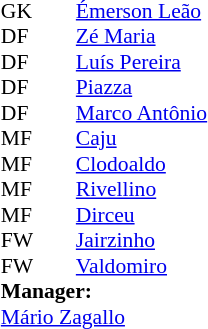<table cellspacing="0" cellpadding="0" style="font-size:90%; margin:0.2em auto;">
<tr>
<th width="25"></th>
<th width="25"></th>
</tr>
<tr>
<td>GK</td>
<td><strong> </strong></td>
<td><a href='#'>Émerson Leão</a> </td>
</tr>
<tr>
<td>DF</td>
<td><strong> </strong></td>
<td><a href='#'>Zé Maria</a> </td>
</tr>
<tr>
<td>DF</td>
<td><strong> </strong></td>
<td><a href='#'>Luís Pereira</a> </td>
</tr>
<tr>
<td>DF</td>
<td><strong> </strong></td>
<td><a href='#'>Piazza</a> </td>
</tr>
<tr>
<td>DF</td>
<td><strong> </strong></td>
<td><a href='#'>Marco Antônio</a> </td>
</tr>
<tr>
<td>MF</td>
<td><strong> </strong></td>
<td><a href='#'>Caju</a> </td>
</tr>
<tr>
<td>MF</td>
<td><strong> </strong></td>
<td><a href='#'>Clodoaldo</a> </td>
</tr>
<tr>
<td>MF</td>
<td><strong> </strong></td>
<td><a href='#'>Rivellino</a> </td>
</tr>
<tr>
<td>MF</td>
<td><strong> </strong></td>
<td><a href='#'>Dirceu</a> </td>
</tr>
<tr>
<td>FW</td>
<td><strong> </strong></td>
<td><a href='#'>Jairzinho</a> </td>
</tr>
<tr>
<td>FW</td>
<td><strong> </strong></td>
<td><a href='#'>Valdomiro</a> </td>
</tr>
<tr>
<td colspan=3><strong>Manager:</strong></td>
</tr>
<tr>
<td colspan=4> <a href='#'>Mário Zagallo</a> </td>
</tr>
</table>
